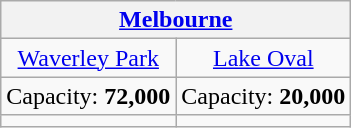<table class="wikitable" style="text-align:center">
<tr>
<th colspan=2><a href='#'>Melbourne</a></th>
</tr>
<tr>
<td><a href='#'>Waverley Park</a></td>
<td><a href='#'>Lake Oval</a></td>
</tr>
<tr>
<td>Capacity: <strong>72,000</strong></td>
<td>Capacity: <strong>20,000</strong></td>
</tr>
<tr>
<td></td>
<td></td>
</tr>
</table>
